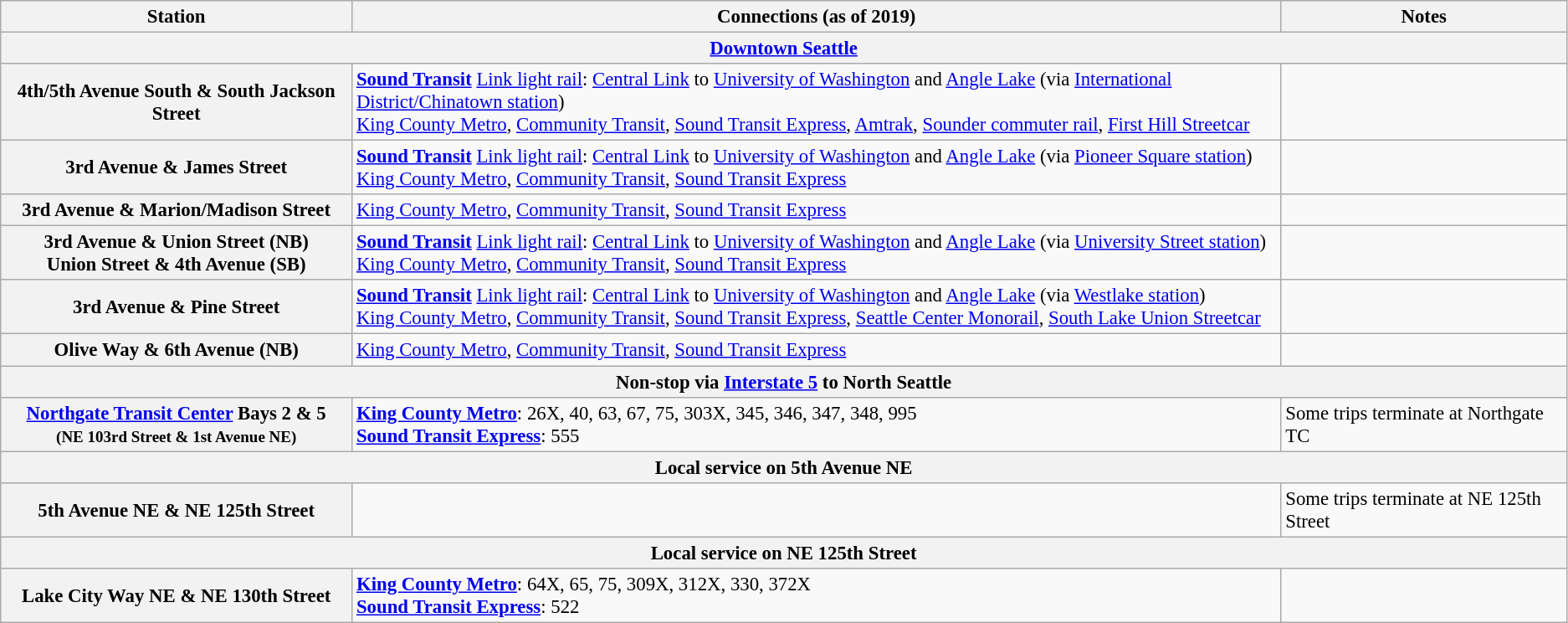<table class="wikitable" style="font-size: 95%;">
<tr>
<th>Station</th>
<th>Connections (as of 2019)</th>
<th>Notes</th>
</tr>
<tr>
<th colspan=3><a href='#'>Downtown Seattle</a></th>
</tr>
<tr>
<th>4th/5th Avenue South & South Jackson Street</th>
<td><strong><a href='#'>Sound Transit</a></strong> <a href='#'>Link light rail</a>: <a href='#'>Central Link</a> to <a href='#'>University of Washington</a> and <a href='#'>Angle Lake</a> (via <a href='#'>International District/Chinatown station</a>)<br><a href='#'>King County Metro</a>, <a href='#'>Community Transit</a>, <a href='#'>Sound Transit Express</a>, <a href='#'>Amtrak</a>, <a href='#'>Sounder commuter rail</a>, <a href='#'>First Hill Streetcar</a></td>
<td></td>
</tr>
<tr>
<th>3rd Avenue & James Street</th>
<td><strong><a href='#'>Sound Transit</a></strong> <a href='#'>Link light rail</a>: <a href='#'>Central Link</a> to <a href='#'>University of Washington</a> and <a href='#'>Angle Lake</a> (via <a href='#'>Pioneer Square station</a>)<br><a href='#'>King County Metro</a>, <a href='#'>Community Transit</a>, <a href='#'>Sound Transit Express</a></td>
<td></td>
</tr>
<tr>
<th>3rd Avenue & Marion/Madison Street</th>
<td><a href='#'>King County Metro</a>, <a href='#'>Community Transit</a>, <a href='#'>Sound Transit Express</a></td>
<td></td>
</tr>
<tr>
<th>3rd Avenue & Union Street (NB)<br>Union Street & 4th Avenue (SB)</th>
<td><strong><a href='#'>Sound Transit</a></strong> <a href='#'>Link light rail</a>: <a href='#'>Central Link</a> to <a href='#'>University of Washington</a> and <a href='#'>Angle Lake</a> (via <a href='#'>University Street station</a>)<br><a href='#'>King County Metro</a>, <a href='#'>Community Transit</a>, <a href='#'>Sound Transit Express</a></td>
<td></td>
</tr>
<tr>
<th>3rd Avenue & Pine Street</th>
<td><strong><a href='#'>Sound Transit</a></strong> <a href='#'>Link light rail</a>: <a href='#'>Central Link</a> to <a href='#'>University of Washington</a> and <a href='#'>Angle Lake</a> (via <a href='#'>Westlake station</a>)<br><a href='#'>King County Metro</a>, <a href='#'>Community Transit</a>, <a href='#'>Sound Transit Express</a>, <a href='#'>Seattle Center Monorail</a>, <a href='#'>South Lake Union Streetcar</a></td>
<td></td>
</tr>
<tr>
<th>Olive Way & 6th Avenue (NB)</th>
<td><a href='#'>King County Metro</a>, <a href='#'>Community Transit</a>, <a href='#'>Sound Transit Express</a></td>
<td></td>
</tr>
<tr>
<th colspan=3>Non-stop via <a href='#'>Interstate 5</a> to North Seattle</th>
</tr>
<tr>
<th><a href='#'>Northgate Transit Center</a> Bays 2 & 5<br><small>(NE 103rd Street & 1st Avenue NE)</small></th>
<td><strong><a href='#'>King County Metro</a></strong>: 26X, 40, 63, 67, 75, 303X, 345, 346, 347, 348, 995<br><strong><a href='#'>Sound Transit Express</a></strong>: 555</td>
<td>Some trips terminate at Northgate TC</td>
</tr>
<tr>
<th colspan=3>Local service on 5th Avenue NE</th>
</tr>
<tr>
<th>5th Avenue NE & NE 125th Street</th>
<td></td>
<td>Some trips terminate at NE 125th Street</td>
</tr>
<tr>
<th colspan=3>Local service on NE 125th Street</th>
</tr>
<tr>
<th>Lake City Way NE & NE 130th Street</th>
<td><strong><a href='#'>King County Metro</a></strong>: 64X, 65, 75, 309X, 312X, 330, 372X<br><strong><a href='#'>Sound Transit Express</a></strong>: 522</td>
<td></td>
</tr>
</table>
